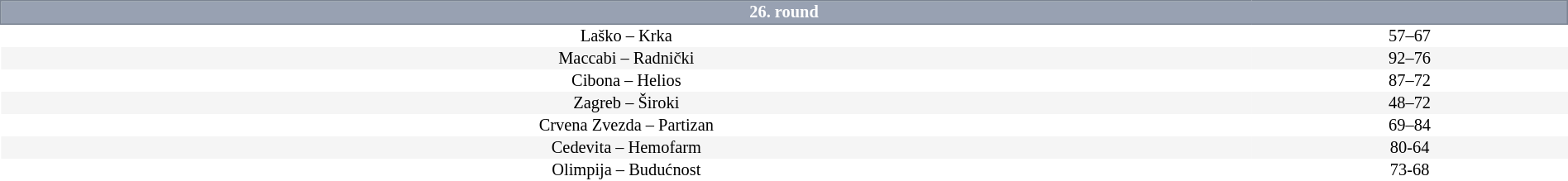<table border=0 cellspacing=0 cellpadding=1em style="font-size: 85%; border-collapse: collapse; width:100%">
<tr>
<td colspan=5 bgcolor=#98A1B2 style="border:1px solid #7A8392; text-align:center; color:#FFFFFF;"><strong>26. round</strong></td>
</tr>
<tr style="text-align:center; background:#FFFFFF">
<td>Laško – Krka</td>
<td>57–67</td>
</tr>
<tr align=center bgcolor=#f5f5f5>
<td>Maccabi – Radnički</td>
<td>92–76</td>
</tr>
<tr style="text-align:center; background:#FFFFFF">
<td>Cibona – Helios</td>
<td>87–72</td>
</tr>
<tr align=center bgcolor=#f5f5f5>
<td>Zagreb – Široki</td>
<td>48–72</td>
</tr>
<tr style="text-align:center; background:#FFFFFF">
<td>Crvena Zvezda – Partizan</td>
<td>69–84</td>
</tr>
<tr align=center bgcolor=#f5f5f5>
<td>Cedevita – Hemofarm</td>
<td>80-64</td>
</tr>
<tr style="text-align:center; background:#FFFFFF">
<td>Olimpija – Budućnost</td>
<td>73-68</td>
</tr>
</table>
